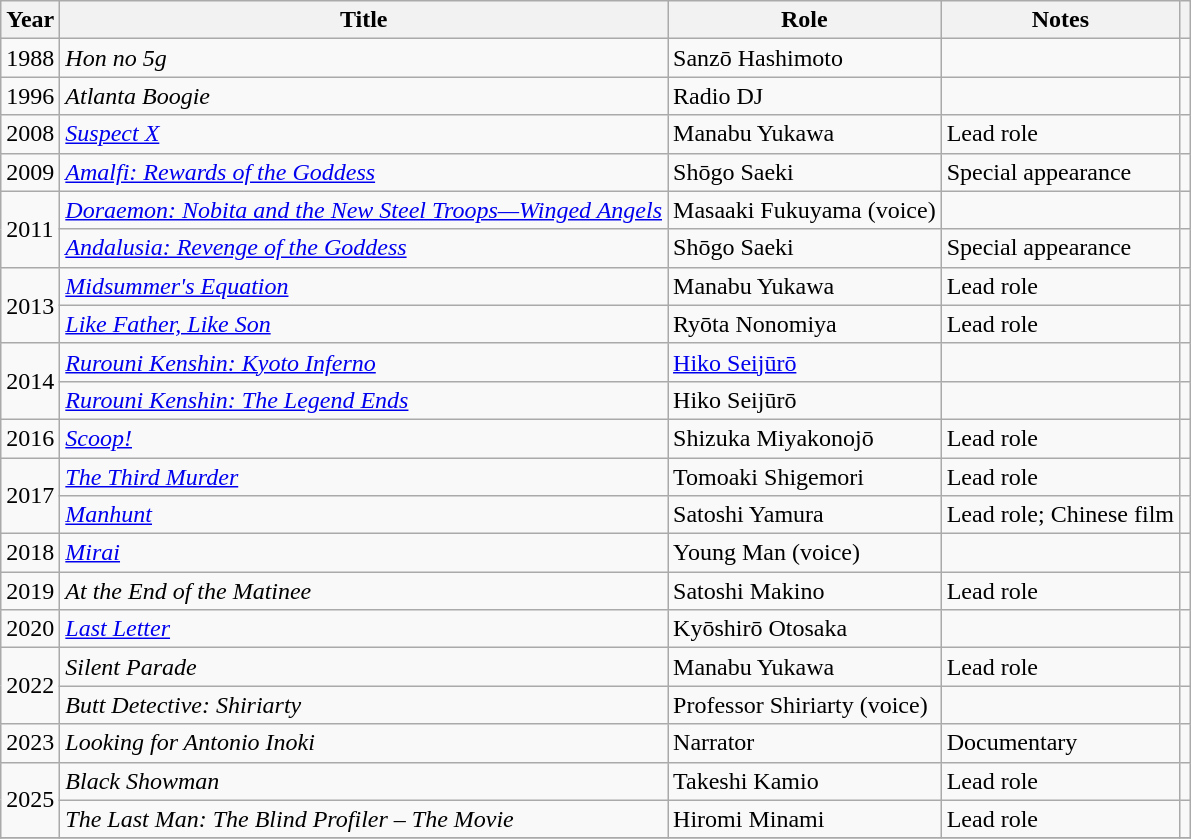<table class="wikitable sortable">
<tr>
<th>Year</th>
<th>Title</th>
<th>Role</th>
<th class="unsortable">Notes</th>
<th class="unsortable"></th>
</tr>
<tr>
<td>1988</td>
<td><em>Hon no 5g</em></td>
<td>Sanzō Hashimoto</td>
<td></td>
<td></td>
</tr>
<tr>
<td>1996</td>
<td><em>Atlanta Boogie</em></td>
<td>Radio DJ</td>
<td></td>
<td></td>
</tr>
<tr>
<td>2008</td>
<td><em><a href='#'>Suspect X</a></em></td>
<td>Manabu Yukawa</td>
<td>Lead role</td>
<td></td>
</tr>
<tr>
<td>2009</td>
<td><em><a href='#'>Amalfi: Rewards of the Goddess</a></em></td>
<td>Shōgo Saeki</td>
<td>Special appearance</td>
<td></td>
</tr>
<tr>
<td rowspan=2>2011</td>
<td><em><a href='#'>Doraemon: Nobita and the New Steel Troops—Winged Angels</a></em></td>
<td>Masaaki Fukuyama (voice)</td>
<td></td>
<td></td>
</tr>
<tr>
<td><em><a href='#'>Andalusia: Revenge of the Goddess</a></em></td>
<td>Shōgo Saeki</td>
<td>Special appearance</td>
<td></td>
</tr>
<tr>
<td rowspan=2>2013</td>
<td><em><a href='#'>Midsummer's Equation</a></em></td>
<td>Manabu Yukawa</td>
<td>Lead role</td>
<td></td>
</tr>
<tr>
<td><em><a href='#'>Like Father, Like Son</a></em></td>
<td>Ryōta Nonomiya</td>
<td>Lead role</td>
<td></td>
</tr>
<tr>
<td rowspan=2>2014</td>
<td><em><a href='#'>Rurouni Kenshin: Kyoto Inferno</a></em></td>
<td><a href='#'>Hiko Seijūrō</a></td>
<td></td>
<td></td>
</tr>
<tr>
<td><em><a href='#'>Rurouni Kenshin: The Legend Ends</a></em></td>
<td>Hiko Seijūrō</td>
<td></td>
<td></td>
</tr>
<tr>
<td>2016</td>
<td><em><a href='#'>Scoop!</a></em></td>
<td>Shizuka Miyakonojō</td>
<td>Lead role</td>
<td></td>
</tr>
<tr>
<td rowspan=2>2017</td>
<td><em><a href='#'>The Third Murder</a></em></td>
<td>Tomoaki Shigemori</td>
<td>Lead role</td>
<td></td>
</tr>
<tr>
<td><em><a href='#'>Manhunt</a></em></td>
<td>Satoshi Yamura</td>
<td>Lead role; Chinese film</td>
<td></td>
</tr>
<tr>
<td>2018</td>
<td><em><a href='#'>Mirai</a></em></td>
<td>Young Man (voice)</td>
<td></td>
<td></td>
</tr>
<tr>
<td rowspan=1>2019</td>
<td><em>At the End of the Matinee</em></td>
<td>Satoshi Makino</td>
<td>Lead role</td>
<td></td>
</tr>
<tr>
<td rowspan=1>2020</td>
<td><em><a href='#'>Last Letter</a></em></td>
<td>Kyōshirō Otosaka</td>
<td></td>
<td></td>
</tr>
<tr>
<td rowspan=2>2022</td>
<td><em>Silent Parade</em></td>
<td>Manabu Yukawa</td>
<td>Lead role</td>
<td></td>
</tr>
<tr>
<td><em>Butt Detective: Shiriarty</em></td>
<td>Professor Shiriarty (voice)</td>
<td></td>
<td></td>
</tr>
<tr>
<td>2023</td>
<td><em>Looking for Antonio Inoki</em></td>
<td>Narrator</td>
<td>Documentary</td>
<td></td>
</tr>
<tr>
<td rowspan="2">2025</td>
<td><em>Black Showman</em></td>
<td>Takeshi Kamio</td>
<td>Lead role</td>
<td></td>
</tr>
<tr>
<td><em>The Last Man: The Blind Profiler – The Movie</em></td>
<td>Hiromi Minami</td>
<td>Lead role</td>
<td></td>
</tr>
<tr>
</tr>
</table>
